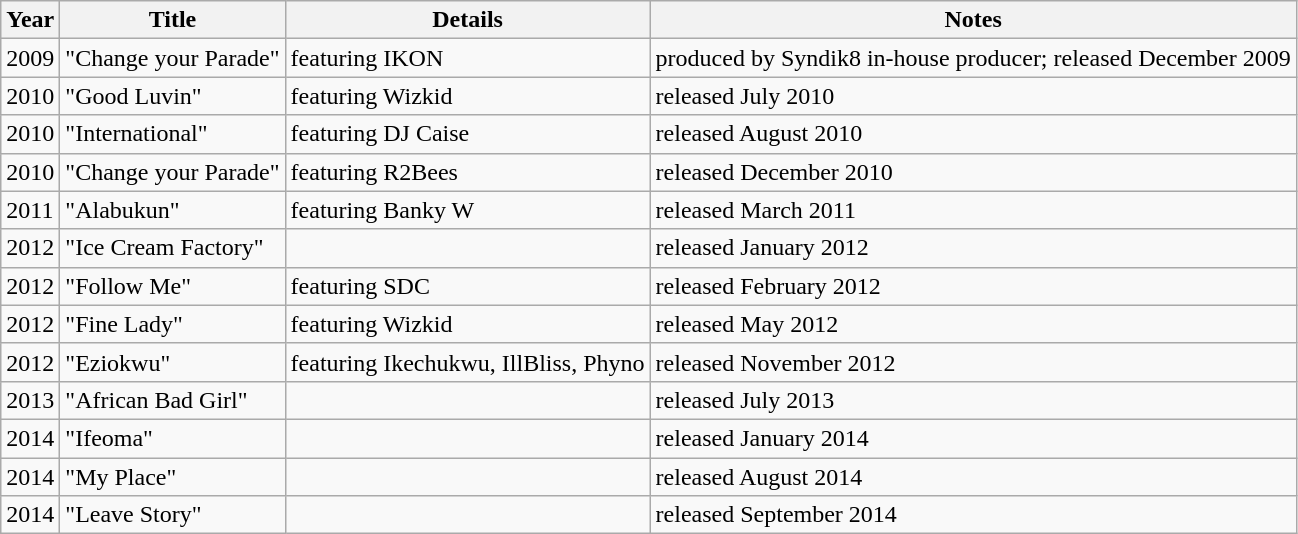<table class="wikitable sortable">
<tr>
<th>Year</th>
<th>Title</th>
<th>Details</th>
<th class="unsortable">Notes</th>
</tr>
<tr>
<td>2009</td>
<td>"Change your Parade"</td>
<td>featuring IKON</td>
<td>produced by Syndik8 in-house producer; released December 2009</td>
</tr>
<tr>
<td>2010</td>
<td>"Good Luvin"</td>
<td>featuring Wizkid</td>
<td>released July 2010</td>
</tr>
<tr>
<td>2010</td>
<td>"International"</td>
<td>featuring DJ Caise</td>
<td>released August 2010</td>
</tr>
<tr>
<td>2010</td>
<td>"Change your Parade"</td>
<td>featuring R2Bees</td>
<td>released December 2010</td>
</tr>
<tr>
<td>2011</td>
<td>"Alabukun"</td>
<td>featuring Banky W</td>
<td>released March 2011</td>
</tr>
<tr>
<td>2012</td>
<td>"Ice Cream Factory"</td>
<td></td>
<td>released January 2012</td>
</tr>
<tr>
<td>2012</td>
<td>"Follow Me"</td>
<td>featuring SDC</td>
<td>released February 2012</td>
</tr>
<tr>
<td>2012</td>
<td>"Fine Lady"</td>
<td>featuring Wizkid</td>
<td>released May 2012</td>
</tr>
<tr>
<td>2012</td>
<td>"Eziokwu"</td>
<td>featuring Ikechukwu, IllBliss, Phyno</td>
<td>released November 2012</td>
</tr>
<tr>
<td>2013</td>
<td>"African Bad Girl"</td>
<td></td>
<td>released July 2013</td>
</tr>
<tr>
<td>2014</td>
<td>"Ifeoma"</td>
<td></td>
<td>released January 2014</td>
</tr>
<tr>
<td>2014</td>
<td>"My Place"</td>
<td></td>
<td>released August 2014</td>
</tr>
<tr>
<td>2014</td>
<td>"Leave Story"</td>
<td></td>
<td>released September 2014</td>
</tr>
</table>
